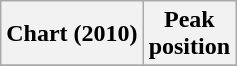<table class="wikitable sortable plainrowheaders" style="text-align:center">
<tr>
<th scope="col">Chart (2010)</th>
<th scope="col">Peak<br>position</th>
</tr>
<tr>
</tr>
</table>
